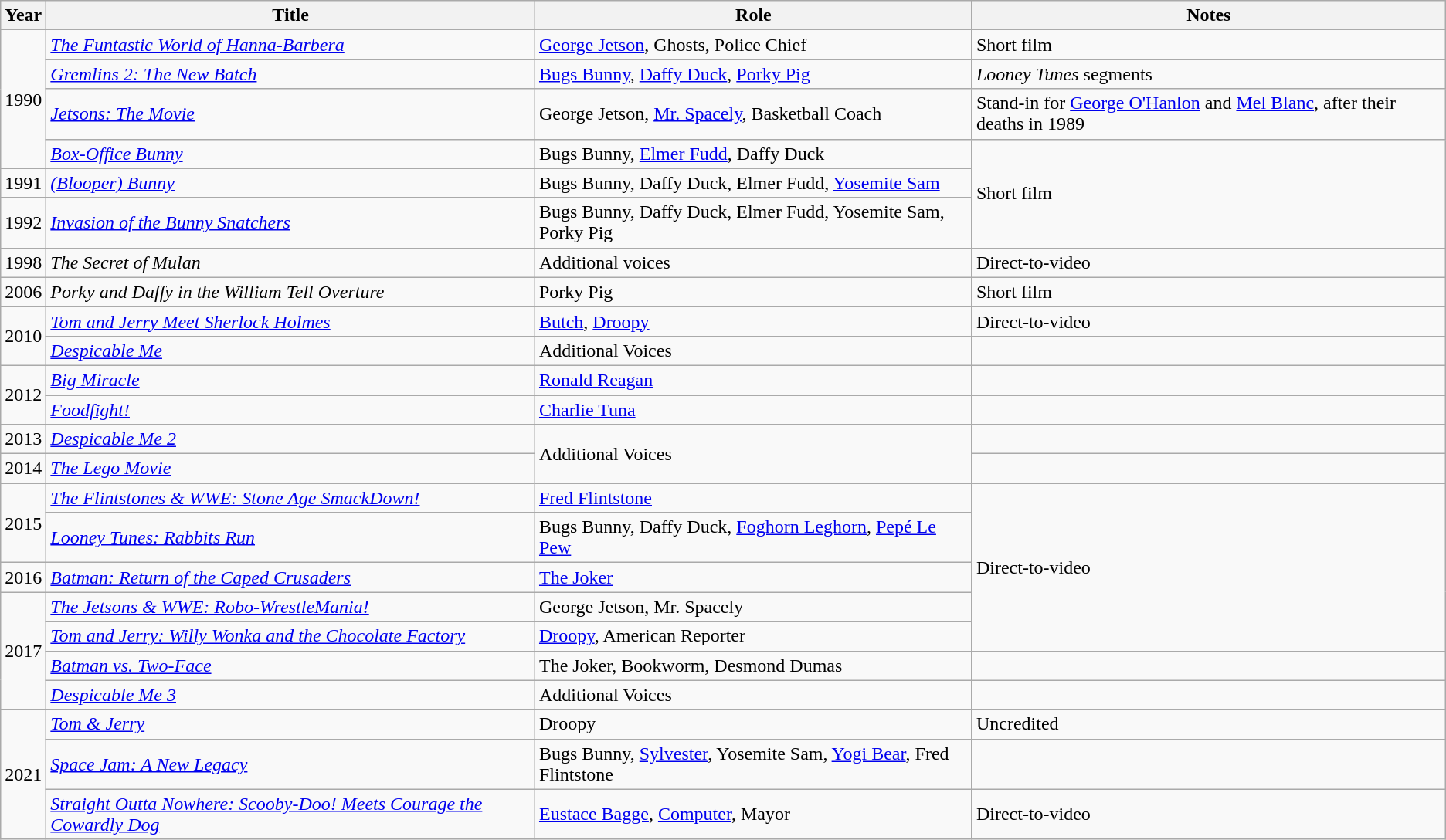<table class="wikitable sortable">
<tr>
<th scope="col">Year</th>
<th scope="col">Title</th>
<th scope="col">Role</th>
<th scope="col" class="unsortable">Notes</th>
</tr>
<tr>
<td rowspan="4">1990</td>
<td data-sort-value="Funtastic World of Hanna-Barbera, The"><em><a href='#'>The Funtastic World of Hanna-Barbera</a></em></td>
<td><a href='#'>George Jetson</a>, Ghosts, Police Chief</td>
<td>Short film</td>
</tr>
<tr>
<td><em><a href='#'>Gremlins 2: The New Batch</a></em></td>
<td><a href='#'>Bugs Bunny</a>, <a href='#'>Daffy Duck</a>, <a href='#'>Porky Pig</a></td>
<td><em>Looney Tunes</em> segments</td>
</tr>
<tr>
<td><em><a href='#'>Jetsons: The Movie</a></em></td>
<td>George Jetson, <a href='#'>Mr. Spacely</a>, Basketball Coach</td>
<td>Stand-in for <a href='#'>George O'Hanlon</a> and <a href='#'>Mel Blanc</a>, after their deaths in 1989</td>
</tr>
<tr>
<td><em><a href='#'>Box-Office Bunny</a></em></td>
<td>Bugs Bunny, <a href='#'>Elmer Fudd</a>, Daffy Duck</td>
<td rowspan="3">Short film</td>
</tr>
<tr>
<td>1991</td>
<td><em><a href='#'>(Blooper) Bunny</a></em></td>
<td>Bugs Bunny, Daffy Duck, Elmer Fudd, <a href='#'>Yosemite Sam</a></td>
</tr>
<tr>
<td>1992</td>
<td><em><a href='#'>Invasion of the Bunny Snatchers</a></em></td>
<td>Bugs Bunny, Daffy Duck, Elmer Fudd, Yosemite Sam, Porky Pig</td>
</tr>
<tr>
<td>1998</td>
<td data-sort-value="Secret of Mulan, The"><em>The Secret of Mulan</em></td>
<td>Additional voices</td>
<td>Direct-to-video</td>
</tr>
<tr>
<td>2006</td>
<td><em>Porky and Daffy in the William Tell Overture</em></td>
<td>Porky Pig</td>
<td>Short film</td>
</tr>
<tr>
<td rowspan="2">2010</td>
<td><em><a href='#'>Tom and Jerry Meet Sherlock Holmes</a></em></td>
<td><a href='#'>Butch</a>, <a href='#'>Droopy</a></td>
<td>Direct-to-video</td>
</tr>
<tr>
<td><em><a href='#'>Despicable Me</a></em></td>
<td>Additional Voices</td>
<td></td>
</tr>
<tr>
<td rowspan="2">2012</td>
<td><em><a href='#'>Big Miracle</a></em></td>
<td><a href='#'>Ronald Reagan</a></td>
<td></td>
</tr>
<tr>
<td><em><a href='#'>Foodfight!</a></em></td>
<td><a href='#'>Charlie Tuna</a></td>
<td></td>
</tr>
<tr>
<td>2013</td>
<td><em><a href='#'>Despicable Me 2</a></em></td>
<td rowspan="2">Additional Voices</td>
<td></td>
</tr>
<tr>
<td>2014</td>
<td data-sort-value="Lego Movie, The"><em><a href='#'>The Lego Movie</a></em></td>
<td></td>
</tr>
<tr>
<td rowspan="2">2015</td>
<td data-sort-value="Flintstones & WWE: Stone Age SmackDown!, The"><em><a href='#'>The Flintstones & WWE: Stone Age SmackDown!</a></em></td>
<td><a href='#'>Fred Flintstone</a></td>
<td rowspan="5">Direct-to-video</td>
</tr>
<tr>
<td><em><a href='#'>Looney Tunes: Rabbits Run</a></em></td>
<td>Bugs Bunny, Daffy Duck, <a href='#'>Foghorn Leghorn</a>, <a href='#'>Pepé Le Pew</a></td>
</tr>
<tr>
<td>2016</td>
<td><em><a href='#'>Batman: Return of the Caped Crusaders</a></em></td>
<td><a href='#'>The Joker</a></td>
</tr>
<tr>
<td rowspan="4">2017</td>
<td data-sort-value="Jetsons & WWE: Robo-WrestleMania!, The"><em><a href='#'>The Jetsons & WWE: Robo-WrestleMania!</a></em></td>
<td>George Jetson, Mr. Spacely</td>
</tr>
<tr>
<td><em><a href='#'>Tom and Jerry: Willy Wonka and the Chocolate Factory</a></em></td>
<td><a href='#'>Droopy</a>, American Reporter</td>
</tr>
<tr>
<td><em><a href='#'>Batman vs. Two-Face</a></em></td>
<td>The Joker, Bookworm, Desmond Dumas</td>
<td></td>
</tr>
<tr>
<td><em><a href='#'>Despicable Me 3</a></em></td>
<td>Additional Voices</td>
<td></td>
</tr>
<tr>
<td rowspan="3">2021</td>
<td><em><a href='#'>Tom & Jerry</a></em></td>
<td>Droopy</td>
<td>Uncredited</td>
</tr>
<tr>
<td><em><a href='#'>Space Jam: A New Legacy</a></em></td>
<td>Bugs Bunny, <a href='#'>Sylvester</a>, Yosemite Sam, <a href='#'>Yogi Bear</a>, Fred Flintstone</td>
<td></td>
</tr>
<tr>
<td><em><a href='#'>Straight Outta Nowhere: Scooby-Doo! Meets Courage the Cowardly Dog</a></em></td>
<td><a href='#'>Eustace Bagge</a>, <a href='#'>Computer</a>, Mayor</td>
<td>Direct-to-video</td>
</tr>
</table>
